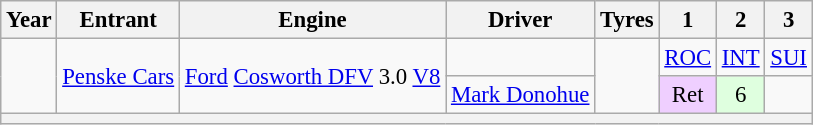<table class="wikitable" style="text-align:center; font-size:95%">
<tr>
<th>Year</th>
<th>Entrant</th>
<th>Engine</th>
<th>Driver</th>
<th>Tyres</th>
<th>1</th>
<th>2</th>
<th>3</th>
</tr>
<tr>
<td rowspan="2"></td>
<td rowspan="2"><a href='#'>Penske Cars</a></td>
<td rowspan="2"><a href='#'>Ford</a> <a href='#'>Cosworth DFV</a> 3.0 <a href='#'>V8</a></td>
<td></td>
<td rowspan="2"></td>
<td><a href='#'>ROC</a></td>
<td><a href='#'>INT</a></td>
<td><a href='#'>SUI</a></td>
</tr>
<tr>
<td align="left"><a href='#'>Mark Donohue</a></td>
<td style="background:#efcfff; text-align:center;">Ret</td>
<td style="background:#dfffdf; text-align:center;">6</td>
<td></td>
</tr>
<tr>
<th colspan="8"></th>
</tr>
</table>
